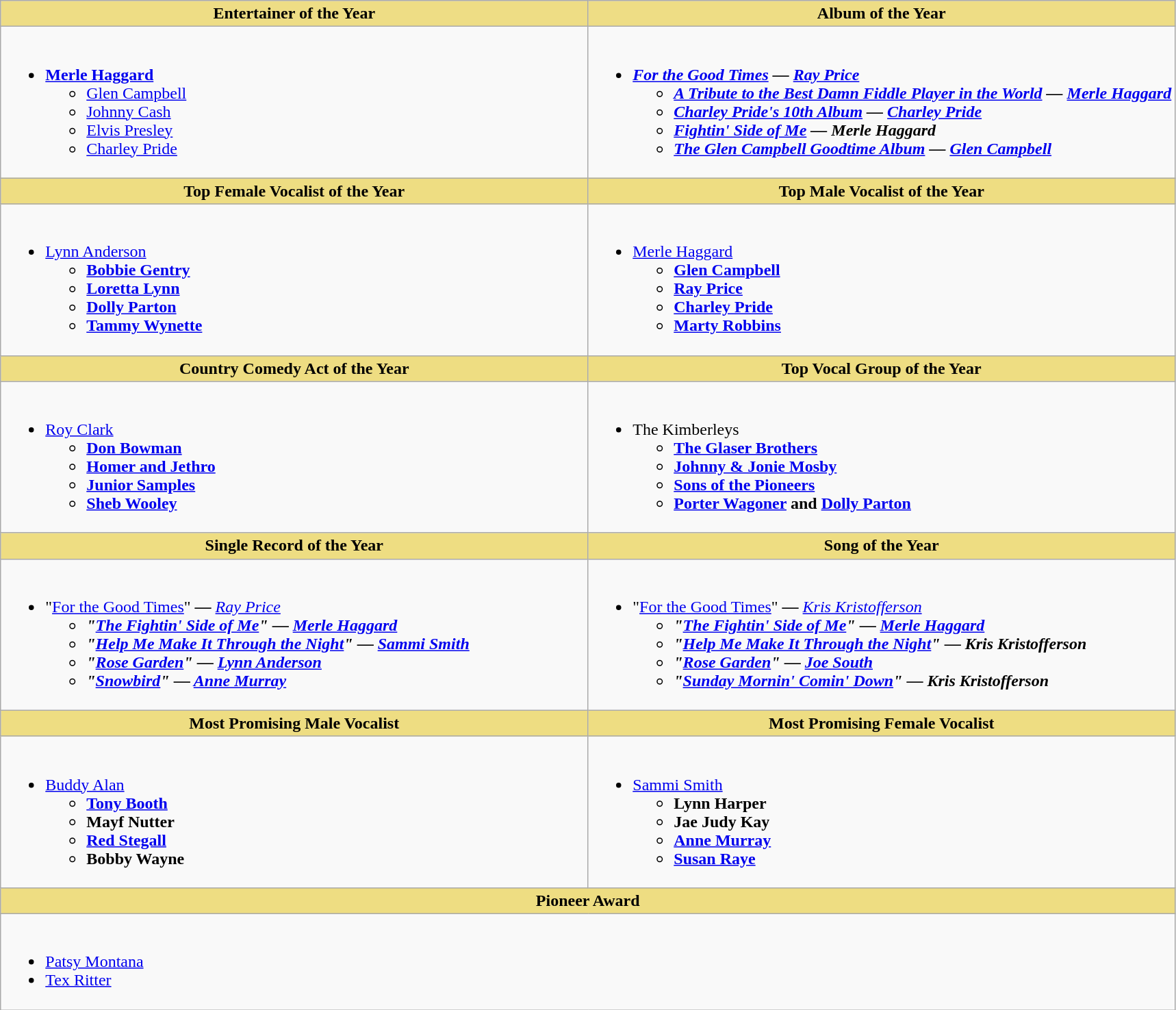<table class="wikitable">
<tr>
<th style="background:#EEDD85; width=50%">Entertainer of the Year</th>
<th style="background:#EEDD85; width=50%">Album of the Year</th>
</tr>
<tr>
<td valign="top"  width="50%"><br><ul><li><strong><a href='#'>Merle Haggard</a></strong><ul><li><a href='#'>Glen Campbell</a></li><li><a href='#'>Johnny Cash</a></li><li><a href='#'>Elvis Presley</a></li><li><a href='#'>Charley Pride</a></li></ul></li></ul></td>
<td valign="top"  width="50%"><br><ul><li><strong><em><a href='#'>For the Good Times</a><em> </em>—<em> <a href='#'>Ray Price</a><strong><ul><li></em><a href='#'>A Tribute to the Best Damn Fiddle Player in the World</a><em> </em>—<em> <a href='#'>Merle Haggard</a></li><li></em><a href='#'>Charley Pride's 10th Album</a><em> </em>—<em> <a href='#'>Charley Pride</a></li><li></em><a href='#'>Fightin' Side of Me</a><em> </em>—<em> Merle Haggard</li><li></em><a href='#'>The Glen Campbell Goodtime Album</a><em> </em>—<em> <a href='#'>Glen Campbell</a></li></ul></li></ul></td>
</tr>
<tr>
<th style="background:#EEDD82; width=50%">Top Female Vocalist of the Year</th>
<th style="background:#EEDD82; width=50%">Top Male Vocalist of the Year</th>
</tr>
<tr>
<td style="vertical-align:top"><br><ul><li></strong><a href='#'>Lynn Anderson</a><strong><ul><li><a href='#'>Bobbie Gentry</a></li><li><a href='#'>Loretta Lynn</a></li><li><a href='#'>Dolly Parton</a></li><li><a href='#'>Tammy Wynette</a></li></ul></li></ul></td>
<td style="vertical-align:top"><br><ul><li></strong><a href='#'>Merle Haggard</a><strong><ul><li><a href='#'>Glen Campbell</a></li><li><a href='#'>Ray Price</a></li><li><a href='#'>Charley Pride</a></li><li><a href='#'>Marty Robbins</a></li></ul></li></ul></td>
</tr>
<tr>
<th style="background:#EEDD82; width=50%">Country Comedy Act of the Year</th>
<th style="background:#EEDD82; width=50%">Top Vocal Group of the Year</th>
</tr>
<tr>
<td style="vertical-align:top"><br><ul><li></strong><a href='#'>Roy Clark</a><strong><ul><li><a href='#'>Don Bowman</a></li><li><a href='#'>Homer and Jethro</a></li><li><a href='#'>Junior Samples</a></li><li><a href='#'>Sheb Wooley</a></li></ul></li></ul></td>
<td style="vertical-align:top"><br><ul><li></strong>The Kimberleys<strong><ul><li><a href='#'>The Glaser Brothers</a></li><li><a href='#'>Johnny & Jonie Mosby</a></li><li><a href='#'>Sons of the Pioneers</a></li><li><a href='#'>Porter Wagoner</a> and <a href='#'>Dolly Parton</a></li></ul></li></ul></td>
</tr>
<tr>
<th style="background:#EEDD82; width=50%">Single Record of the Year</th>
<th style="background:#EEDD82; width=50%">Song of the Year</th>
</tr>
<tr>
<td style="vertical-align:top"><br><ul><li></strong>"<a href='#'>For the Good Times</a>"<strong> </em>—<em> </strong><a href='#'>Ray Price</a><strong><ul><li>"<a href='#'>The Fightin' Side of Me</a>" </em>—<em> <a href='#'>Merle Haggard</a></li><li>"<a href='#'>Help Me Make It Through the Night</a>" </em>—<em> <a href='#'>Sammi Smith</a></li><li>"<a href='#'>Rose Garden</a>" </em>—<em> <a href='#'>Lynn Anderson</a></li><li>"<a href='#'>Snowbird</a>" </em>—<em> <a href='#'>Anne Murray</a></li></ul></li></ul></td>
<td style="vertical-align:top"><br><ul><li></strong>"<a href='#'>For the Good Times</a>"<strong> </em>—<em> </strong><a href='#'>Kris Kristofferson</a><strong><ul><li>"<a href='#'>The Fightin' Side of Me</a>" </em>—<em> <a href='#'>Merle Haggard</a></li><li>"<a href='#'>Help Me Make It Through the Night</a>" </em>—<em> Kris Kristofferson</li><li>"<a href='#'>Rose Garden</a>" </em>—<em> <a href='#'>Joe South</a></li><li>"<a href='#'>Sunday Mornin' Comin' Down</a>" </em>—<em> Kris Kristofferson</li></ul></li></ul></td>
</tr>
<tr>
<th style="background:#EEDD82; width=50%">Most Promising Male Vocalist</th>
<th style="background:#EEDD82; width=50%">Most Promising Female Vocalist</th>
</tr>
<tr>
<td style="vertical-align:top"><br><ul><li></strong><a href='#'>Buddy Alan</a><strong><ul><li><a href='#'>Tony Booth</a></li><li>Mayf Nutter</li><li><a href='#'>Red Stegall</a></li><li>Bobby Wayne</li></ul></li></ul></td>
<td style="vertical-align:top"><br><ul><li></strong><a href='#'>Sammi Smith</a><strong><ul><li>Lynn Harper</li><li>Jae Judy Kay</li><li><a href='#'>Anne Murray</a></li><li><a href='#'>Susan Raye</a></li></ul></li></ul></td>
</tr>
<tr>
<th colspan="2" style="background:#EEDD82; width=50%">Pioneer Award</th>
</tr>
<tr>
<td colspan="2"><br><ul><li></strong><a href='#'>Patsy Montana</a><strong></li><li></strong><a href='#'>Tex Ritter</a><strong></li></ul></td>
</tr>
</table>
